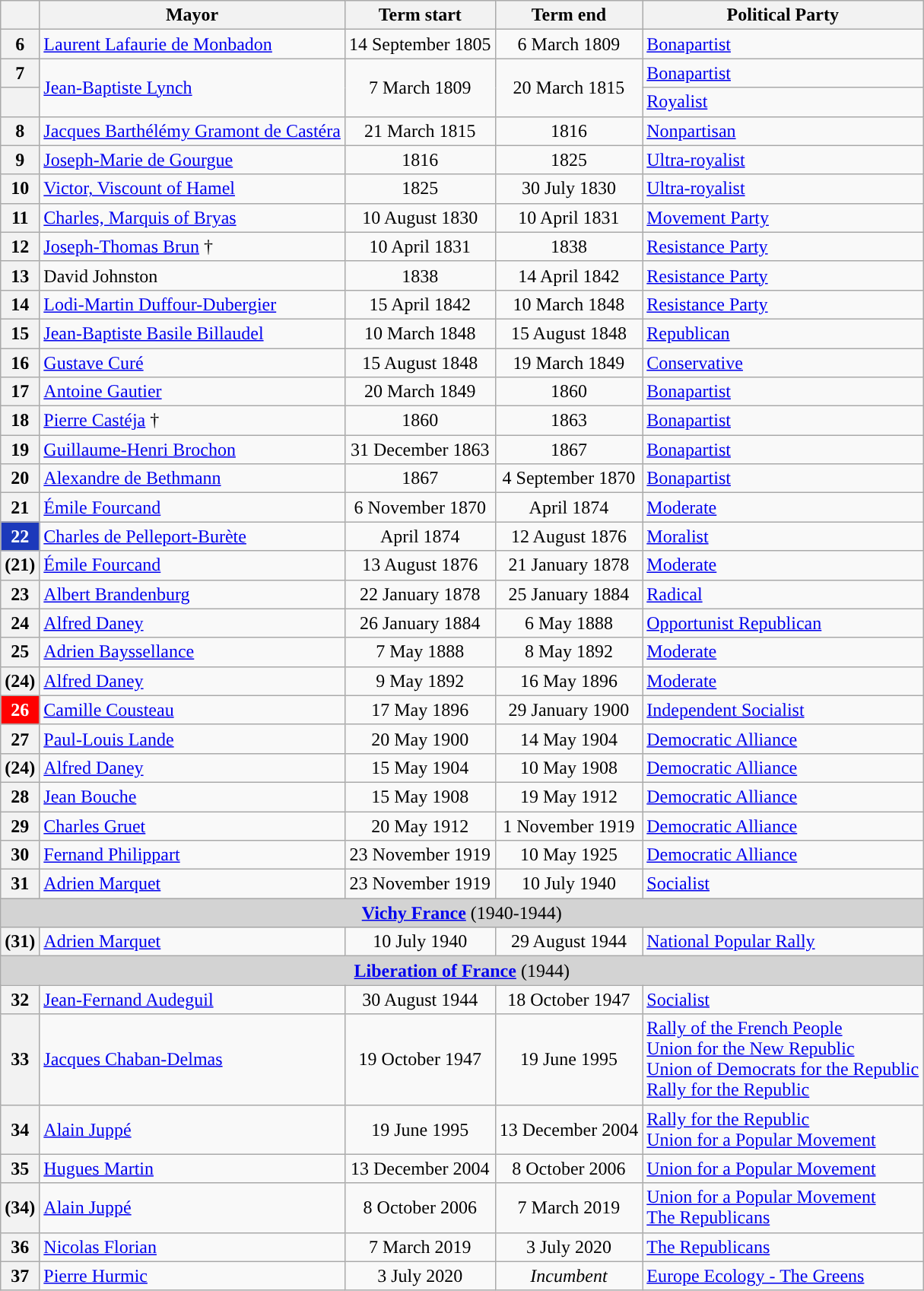<table class="wikitable">
<tr>
<th class=unsortable> </th>
<th>Mayor</th>
<th>Term start</th>
<th>Term end</th>
<th>Political Party</th>
</tr>
<tr>
<th style="background:">6</th>
<td><a href='#'>Laurent Lafaurie de Monbadon</a></td>
<td align=center>14 September 1805</td>
<td align=center>6 March 1809</td>
<td><a href='#'>Bonapartist</a></td>
</tr>
<tr>
<th style="background:">7</th>
<td rowspan=2><a href='#'>Jean-Baptiste Lynch</a></td>
<td rowspan=2 align=center>7 March 1809</td>
<td rowspan=2 align=center>20 March 1815</td>
<td><a href='#'>Bonapartist</a></td>
</tr>
<tr>
<th style="background:"></th>
<td><a href='#'>Royalist</a></td>
</tr>
<tr>
<th style="background:">8</th>
<td><a href='#'>Jacques Barthélémy Gramont de Castéra</a></td>
<td align=center>21 March 1815</td>
<td align=center>1816</td>
<td><a href='#'>Nonpartisan</a></td>
</tr>
<tr>
<th style="background:">9</th>
<td><a href='#'>Joseph-Marie de Gourgue</a></td>
<td align=center>1816</td>
<td align=center>1825</td>
<td><a href='#'>Ultra-royalist</a></td>
</tr>
<tr>
<th style="background:">10</th>
<td><a href='#'>Victor, Viscount of Hamel</a></td>
<td align=center>1825</td>
<td align=center>30 July 1830</td>
<td><a href='#'>Ultra-royalist</a></td>
</tr>
<tr>
<th style="background:">11</th>
<td><a href='#'>Charles, Marquis of Bryas</a></td>
<td align=center>10 August 1830</td>
<td align=center>10 April 1831</td>
<td><a href='#'>Movement Party</a></td>
</tr>
<tr>
<th style="background:">12</th>
<td><a href='#'>Joseph-Thomas Brun</a> †</td>
<td align=center>10 April 1831</td>
<td align=center>1838</td>
<td><a href='#'>Resistance Party</a></td>
</tr>
<tr>
<th style="background:">13</th>
<td>David Johnston</td>
<td align=center>1838</td>
<td align=center>14 April 1842</td>
<td><a href='#'>Resistance Party</a></td>
</tr>
<tr>
<th style="background:">14</th>
<td><a href='#'>Lodi-Martin Duffour-Dubergier</a></td>
<td align=center>15 April 1842</td>
<td align=center>10 March 1848</td>
<td><a href='#'>Resistance Party</a></td>
</tr>
<tr>
<th style="background:">15</th>
<td><a href='#'>Jean-Baptiste Basile Billaudel</a></td>
<td align=center>10 March 1848</td>
<td align=center>15 August 1848</td>
<td><a href='#'>Republican</a></td>
</tr>
<tr>
<th style="background:">16</th>
<td><a href='#'>Gustave Curé</a></td>
<td align=center>15 August 1848</td>
<td align=center>19 March 1849</td>
<td><a href='#'>Conservative</a></td>
</tr>
<tr>
<th style="background:">17</th>
<td><a href='#'>Antoine Gautier</a></td>
<td align=center>20 March 1849</td>
<td align=center>1860</td>
<td><a href='#'>Bonapartist</a></td>
</tr>
<tr>
<th style="background:">18</th>
<td><a href='#'>Pierre Castéja</a> †</td>
<td align=center>1860</td>
<td align=center>1863</td>
<td><a href='#'>Bonapartist</a></td>
</tr>
<tr>
<th style="background:">19</th>
<td><a href='#'>Guillaume-Henri Brochon</a></td>
<td align=center>31 December 1863</td>
<td align=center>1867</td>
<td><a href='#'>Bonapartist</a></td>
</tr>
<tr>
<th style="background:">20</th>
<td><a href='#'>Alexandre de Bethmann</a></td>
<td align=center>1867</td>
<td align=center>4 September 1870</td>
<td><a href='#'>Bonapartist</a></td>
</tr>
<tr>
<th style="background:">21</th>
<td><a href='#'>Émile Fourcand</a></td>
<td align=center>6 November 1870</td>
<td align=center>April 1874</td>
<td><a href='#'>Moderate</a></td>
</tr>
<tr>
<th style="background:#1C39BB; color:white">22</th>
<td><a href='#'>Charles de Pelleport-Burète</a></td>
<td align=center>April 1874</td>
<td align=center>12 August 1876</td>
<td><a href='#'>Moralist</a></td>
</tr>
<tr>
<th style="background:">(21)</th>
<td><a href='#'>Émile Fourcand</a></td>
<td align=center>13 August 1876</td>
<td align=center>21 January 1878</td>
<td><a href='#'>Moderate</a></td>
</tr>
<tr>
<th style="background:">23</th>
<td><a href='#'>Albert Brandenburg</a></td>
<td align=center>22 January 1878</td>
<td align=center>25 January 1884</td>
<td><a href='#'>Radical</a></td>
</tr>
<tr>
<th style="background:">24</th>
<td><a href='#'>Alfred Daney</a></td>
<td align=center>26 January 1884</td>
<td align=center>6 May 1888</td>
<td><a href='#'>Opportunist Republican</a></td>
</tr>
<tr>
<th style="background:">25</th>
<td><a href='#'>Adrien Bayssellance</a></td>
<td align=center>7 May 1888</td>
<td align=center>8 May 1892</td>
<td><a href='#'>Moderate</a></td>
</tr>
<tr>
<th style="background:">(24)</th>
<td><a href='#'>Alfred Daney</a></td>
<td align=center>9 May 1892</td>
<td align=center>16 May 1896</td>
<td><a href='#'>Moderate</a></td>
</tr>
<tr>
<th style="background:#FF0000; color:white">26</th>
<td><a href='#'>Camille Cousteau</a></td>
<td align=center>17 May 1896</td>
<td align=center>29 January 1900</td>
<td><a href='#'>Independent Socialist</a></td>
</tr>
<tr>
<th style="background:">27</th>
<td><a href='#'>Paul-Louis Lande</a></td>
<td align=center>20 May 1900</td>
<td align=center>14 May 1904</td>
<td><a href='#'>Democratic Alliance</a></td>
</tr>
<tr>
<th style="background:">(24)</th>
<td><a href='#'>Alfred Daney</a></td>
<td align=center>15 May 1904</td>
<td align=center>10 May 1908</td>
<td><a href='#'>Democratic Alliance</a></td>
</tr>
<tr>
<th style="background:">28</th>
<td><a href='#'>Jean Bouche</a></td>
<td align=center>15 May 1908</td>
<td align=center>19 May 1912</td>
<td><a href='#'>Democratic Alliance</a></td>
</tr>
<tr>
<th style="background:">29</th>
<td><a href='#'>Charles Gruet</a></td>
<td align=center>20 May 1912</td>
<td align=center>1 November 1919</td>
<td><a href='#'>Democratic Alliance</a></td>
</tr>
<tr>
<th style="background:">30</th>
<td><a href='#'>Fernand Philippart</a></td>
<td align=center>23 November 1919</td>
<td align=center>10 May 1925</td>
<td><a href='#'>Democratic Alliance</a></td>
</tr>
<tr>
<th style="background:">31</th>
<td><a href='#'>Adrien Marquet</a></td>
<td align=center>23 November 1919</td>
<td align=center>10 July 1940</td>
<td><a href='#'>Socialist</a></td>
</tr>
<tr>
<td colspan="8" bgcolor="lightgrey" align=center><strong><a href='#'>Vichy France</a></strong> (1940-1944)</td>
</tr>
<tr>
<th style="background:">(31)</th>
<td><a href='#'>Adrien Marquet</a></td>
<td align=center>10 July 1940</td>
<td align=center>29 August 1944</td>
<td><a href='#'>National Popular Rally</a></td>
</tr>
<tr>
<td colspan="8" bgcolor="lightgrey" align=center><strong><a href='#'>Liberation of France</a></strong> (1944)</td>
</tr>
<tr>
<th style="background:">32</th>
<td><a href='#'>Jean-Fernand Audeguil</a></td>
<td align=center>30 August 1944</td>
<td align=center>18 October 1947</td>
<td><a href='#'>Socialist</a></td>
</tr>
<tr>
<th style="background:">33</th>
<td><a href='#'>Jacques Chaban-Delmas</a></td>
<td align=center>19 October 1947</td>
<td align=center>19 June 1995</td>
<td><a href='#'>Rally of the French People</a><br><a href='#'>Union for the New Republic</a><br><a href='#'>Union of Democrats for the Republic</a><br><a href='#'>Rally for the Republic</a></td>
</tr>
<tr>
<th style="background:">34</th>
<td><a href='#'>Alain Juppé</a></td>
<td align=center>19 June 1995</td>
<td align=center>13 December 2004</td>
<td><a href='#'>Rally for the Republic</a><br><a href='#'>Union for a Popular Movement</a></td>
</tr>
<tr>
<th style="background:">35</th>
<td><a href='#'>Hugues Martin</a></td>
<td align=center>13 December 2004</td>
<td align=center>8 October 2006</td>
<td><a href='#'>Union for a Popular Movement</a></td>
</tr>
<tr>
<th style="background:">(34)</th>
<td><a href='#'>Alain Juppé</a></td>
<td align=center>8 October 2006</td>
<td align=center>7 March 2019</td>
<td><a href='#'>Union for a Popular Movement</a><br><a href='#'>The Republicans</a></td>
</tr>
<tr>
<th style="background:">36</th>
<td><a href='#'>Nicolas Florian</a></td>
<td align=center>7 March 2019</td>
<td align=center>3 July 2020</td>
<td><a href='#'>The Republicans</a></td>
</tr>
<tr>
<th style="background:">37</th>
<td><a href='#'>Pierre Hurmic</a></td>
<td align=center>3 July 2020</td>
<td align=center><em>Incumbent</em></td>
<td><a href='#'>Europe Ecology - The Greens</a></td>
</tr>
</table>
